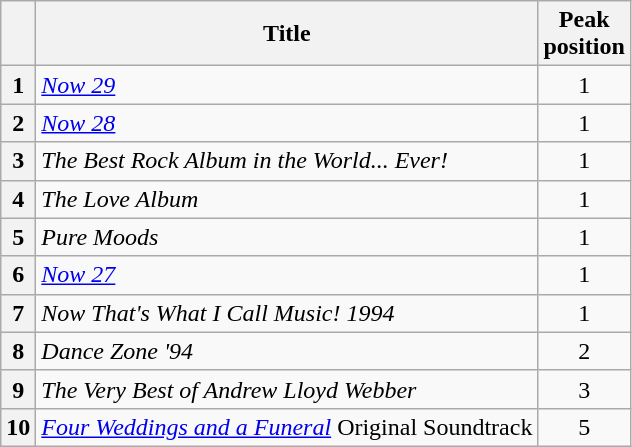<table class="wikitable sortable plainrowheaders">
<tr>
<th scope=col></th>
<th scope=col>Title</th>
<th scope=col>Peak<br>position</th>
</tr>
<tr>
<th scope=row style="text-align:center;">1</th>
<td><em><a href='#'>Now 29</a></em></td>
<td align="center">1</td>
</tr>
<tr>
<th scope=row style="text-align:center;">2</th>
<td><em><a href='#'>Now 28</a></em></td>
<td align="center">1</td>
</tr>
<tr>
<th scope=row style="text-align:center;">3</th>
<td><em>The Best Rock Album in the World... Ever!</em></td>
<td align="center">1</td>
</tr>
<tr>
<th scope=row style="text-align:center;">4</th>
<td><em>The Love Album</em></td>
<td align="center">1</td>
</tr>
<tr>
<th scope=row style="text-align:center;">5</th>
<td><em>Pure Moods</em></td>
<td align="center">1</td>
</tr>
<tr>
<th scope=row style="text-align:center;">6</th>
<td><em><a href='#'>Now 27</a></em></td>
<td align="center">1</td>
</tr>
<tr>
<th scope=row style="text-align:center;">7</th>
<td><em>Now That's What I Call Music! 1994</em></td>
<td align="center">1</td>
</tr>
<tr>
<th scope=row style="text-align:center;">8</th>
<td><em>Dance Zone '94</em></td>
<td align="center">2</td>
</tr>
<tr>
<th scope=row style="text-align:center;">9</th>
<td><em>The Very Best of Andrew Lloyd Webber</em></td>
<td align="center">3</td>
</tr>
<tr>
<th scope=row style="text-align:center;">10</th>
<td><em><a href='#'>Four Weddings and a Funeral</a></em> Original Soundtrack</td>
<td align="center">5</td>
</tr>
</table>
